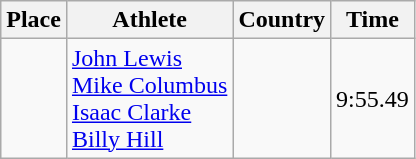<table class="wikitable">
<tr>
<th>Place</th>
<th>Athlete</th>
<th>Country</th>
<th>Time</th>
</tr>
<tr>
<td align=center></td>
<td><a href='#'>John Lewis</a><br><a href='#'>Mike Columbus</a><br><a href='#'>Isaac Clarke</a><br><a href='#'>Billy Hill</a></td>
<td></td>
<td>9:55.49</td>
</tr>
</table>
